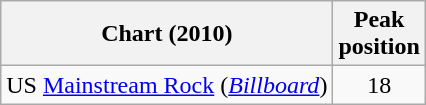<table class="wikitable sortable">
<tr>
<th>Chart (2010)</th>
<th>Peak<br>position</th>
</tr>
<tr>
<td>US <a href='#'>Mainstream Rock</a> (<em><a href='#'>Billboard</a></em>)</td>
<td style="text-align:center;">18</td>
</tr>
</table>
